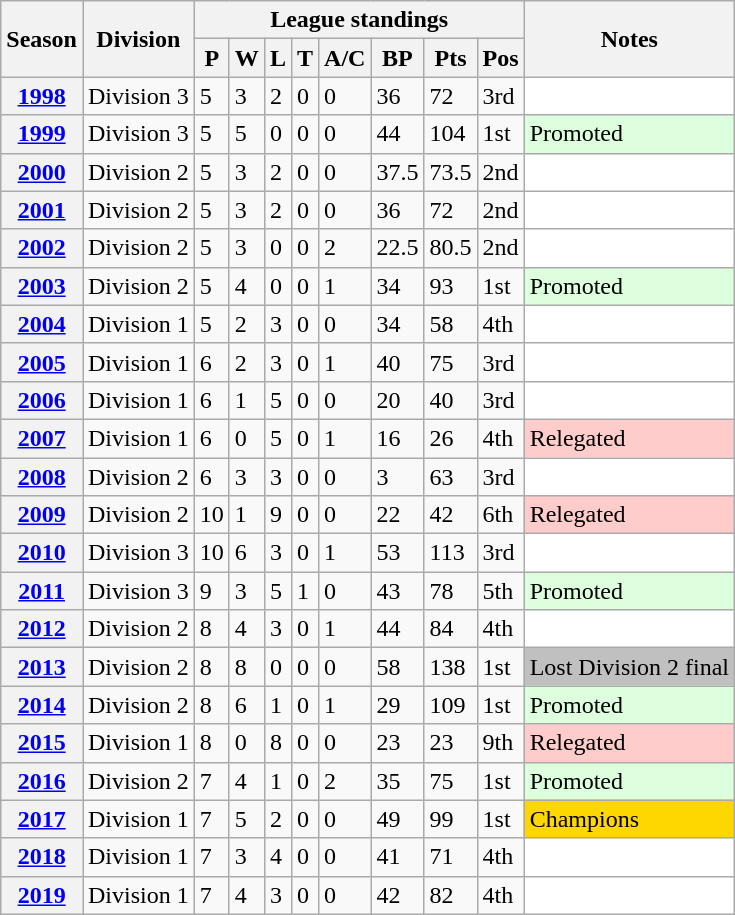<table class="wikitable sortable">
<tr>
<th scope="col" rowspan="2">Season</th>
<th scope="col" rowspan="2">Division</th>
<th scope="col" colspan="8">League standings</th>
<th scope="col" rowspan="2">Notes</th>
</tr>
<tr>
<th scope="col">P</th>
<th scope="col">W</th>
<th scope="col">L</th>
<th scope="col">T</th>
<th scope="col">A/C</th>
<th scope="col">BP</th>
<th scope="col">Pts</th>
<th scope="col">Pos</th>
</tr>
<tr>
<th scope="row"><a href='#'>1998</a></th>
<td>Division 3</td>
<td>5</td>
<td>3</td>
<td>2</td>
<td>0</td>
<td>0</td>
<td>36</td>
<td>72</td>
<td>3rd</td>
<td style="background: white;"></td>
</tr>
<tr>
<th scope="row"><a href='#'>1999</a></th>
<td>Division 3</td>
<td>5</td>
<td>5</td>
<td>0</td>
<td>0</td>
<td>0</td>
<td>44</td>
<td>104</td>
<td>1st</td>
<td style="background: #dfd;">Promoted</td>
</tr>
<tr>
<th scope="row"><a href='#'>2000</a></th>
<td>Division 2</td>
<td>5</td>
<td>3</td>
<td>2</td>
<td>0</td>
<td>0</td>
<td>37.5</td>
<td>73.5</td>
<td>2nd</td>
<td style="background: white;"></td>
</tr>
<tr>
<th scope="row"><a href='#'>2001</a></th>
<td>Division 2</td>
<td>5</td>
<td>3</td>
<td>2</td>
<td>0</td>
<td>0</td>
<td>36</td>
<td>72</td>
<td>2nd</td>
<td style="background: white;"></td>
</tr>
<tr>
<th scope="row"><a href='#'>2002</a></th>
<td>Division 2</td>
<td>5</td>
<td>3</td>
<td>0</td>
<td>0</td>
<td>2</td>
<td>22.5</td>
<td>80.5</td>
<td>2nd</td>
<td style="background: white;"></td>
</tr>
<tr>
<th scope="row"><a href='#'>2003</a></th>
<td>Division 2</td>
<td>5</td>
<td>4</td>
<td>0</td>
<td>0</td>
<td>1</td>
<td>34</td>
<td>93</td>
<td>1st</td>
<td style="background: #dfd;">Promoted</td>
</tr>
<tr>
<th scope="row"><a href='#'>2004</a></th>
<td>Division 1</td>
<td>5</td>
<td>2</td>
<td>3</td>
<td>0</td>
<td>0</td>
<td>34</td>
<td>58</td>
<td>4th</td>
<td style="background: white;"></td>
</tr>
<tr>
<th scope="row"><a href='#'>2005</a></th>
<td>Division 1</td>
<td>6</td>
<td>2</td>
<td>3</td>
<td>0</td>
<td>1</td>
<td>40</td>
<td>75</td>
<td>3rd</td>
<td style="background: white;"></td>
</tr>
<tr>
<th scope="row"><a href='#'>2006</a></th>
<td>Division 1</td>
<td>6</td>
<td>1</td>
<td>5</td>
<td>0</td>
<td>0</td>
<td>20</td>
<td>40</td>
<td>3rd</td>
<td style="background: white;"></td>
</tr>
<tr>
<th scope="row"><a href='#'>2007</a></th>
<td>Division 1</td>
<td>6</td>
<td>0</td>
<td>5</td>
<td>0</td>
<td>1</td>
<td>16</td>
<td>26</td>
<td>4th</td>
<td style="background: #FFCCCC;">Relegated</td>
</tr>
<tr>
<th scope="row"><a href='#'>2008</a></th>
<td>Division 2</td>
<td>6</td>
<td>3</td>
<td>3</td>
<td>0</td>
<td>0</td>
<td>3</td>
<td>63</td>
<td>3rd</td>
<td style="background: white;"></td>
</tr>
<tr>
<th scope="row"><a href='#'>2009</a></th>
<td>Division 2</td>
<td>10</td>
<td>1</td>
<td>9</td>
<td>0</td>
<td>0</td>
<td>22</td>
<td>42</td>
<td>6th</td>
<td style="background: #FFCCCC;">Relegated</td>
</tr>
<tr>
<th scope="row"><a href='#'>2010</a></th>
<td>Division 3</td>
<td>10</td>
<td>6</td>
<td>3</td>
<td>0</td>
<td>1</td>
<td>53</td>
<td>113</td>
<td>3rd</td>
<td style="background: white;"></td>
</tr>
<tr>
<th scope="row"><a href='#'>2011</a></th>
<td>Division 3</td>
<td>9</td>
<td>3</td>
<td>5</td>
<td>1</td>
<td>0</td>
<td>43</td>
<td>78</td>
<td>5th</td>
<td style="background: #dfd;">Promoted</td>
</tr>
<tr>
<th scope="row"><a href='#'>2012</a></th>
<td>Division 2</td>
<td>8</td>
<td>4</td>
<td>3</td>
<td>0</td>
<td>1</td>
<td>44</td>
<td>84</td>
<td>4th</td>
<td style="background: white;"></td>
</tr>
<tr>
<th scope="row"><a href='#'>2013</a></th>
<td>Division 2</td>
<td>8</td>
<td>8</td>
<td>0</td>
<td>0</td>
<td>0</td>
<td>58</td>
<td>138</td>
<td>1st</td>
<td style="background: silver;">Lost Division 2 final</td>
</tr>
<tr>
<th scope="row"><a href='#'>2014</a></th>
<td>Division 2</td>
<td>8</td>
<td>6</td>
<td>1</td>
<td>0</td>
<td>1</td>
<td>29</td>
<td>109</td>
<td>1st</td>
<td style="background: #dfd;">Promoted</td>
</tr>
<tr>
<th scope="row"><a href='#'>2015</a></th>
<td>Division 1</td>
<td>8</td>
<td>0</td>
<td>8</td>
<td>0</td>
<td>0</td>
<td>23</td>
<td>23</td>
<td>9th</td>
<td style="background: #FFCCCC;">Relegated</td>
</tr>
<tr>
<th scope="row"><a href='#'>2016</a></th>
<td>Division 2</td>
<td>7</td>
<td>4</td>
<td>1</td>
<td>0</td>
<td>2</td>
<td>35</td>
<td>75</td>
<td>1st</td>
<td style="background: #dfd;">Promoted</td>
</tr>
<tr>
<th scope="row"><a href='#'>2017</a></th>
<td>Division 1</td>
<td>7</td>
<td>5</td>
<td>2</td>
<td>0</td>
<td>0</td>
<td>49</td>
<td>99</td>
<td>1st</td>
<td style="background: gold;">Champions</td>
</tr>
<tr>
<th scope="row"><a href='#'>2018</a></th>
<td>Division 1</td>
<td>7</td>
<td>3</td>
<td>4</td>
<td>0</td>
<td>0</td>
<td>41</td>
<td>71</td>
<td>4th</td>
<td style="background: white;"></td>
</tr>
<tr>
<th scope="row"><a href='#'>2019</a></th>
<td>Division 1</td>
<td>7</td>
<td>4</td>
<td>3</td>
<td>0</td>
<td>0</td>
<td>42</td>
<td>82</td>
<td>4th</td>
<td style="background: white;"></td>
</tr>
</table>
